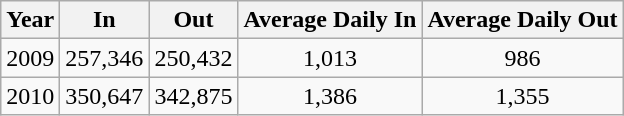<table class="wikitable" style="text-align:center">
<tr>
<th>Year</th>
<th>In</th>
<th>Out</th>
<th>Average Daily In</th>
<th>Average Daily Out</th>
</tr>
<tr>
<td>2009</td>
<td>257,346</td>
<td>250,432</td>
<td>1,013</td>
<td>986</td>
</tr>
<tr>
<td>2010</td>
<td>350,647</td>
<td>342,875</td>
<td>1,386</td>
<td>1,355</td>
</tr>
</table>
